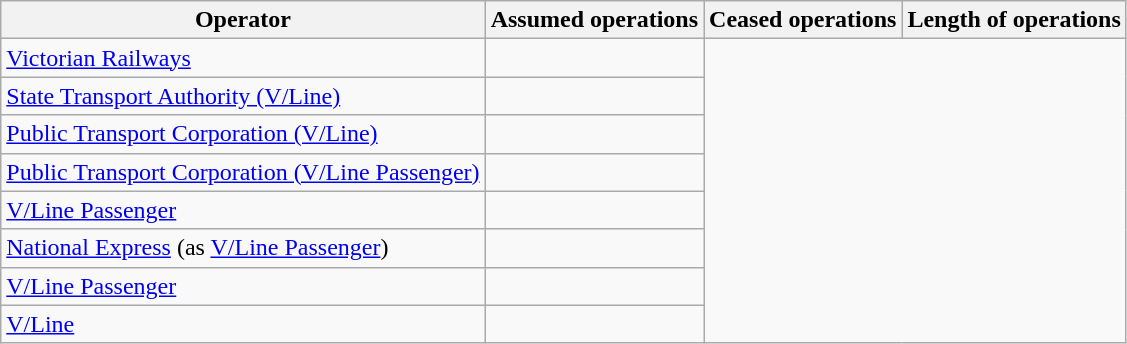<table class="wikitable">
<tr>
<th>Operator</th>
<th>Assumed operations</th>
<th>Ceased operations</th>
<th>Length of operations</th>
</tr>
<tr>
<td><a href='#'>Victorian Railways</a></td>
<td></td>
</tr>
<tr>
<td><a href='#'>State Transport Authority (V/Line)</a></td>
<td></td>
</tr>
<tr>
<td><a href='#'>Public Transport Corporation (V/Line)</a></td>
<td></td>
</tr>
<tr>
<td><a href='#'>Public Transport Corporation (V/Line Passenger)</a></td>
<td></td>
</tr>
<tr>
<td><a href='#'>V/Line Passenger</a></td>
<td></td>
</tr>
<tr>
<td><a href='#'>National Express</a> (as <a href='#'>V/Line Passenger</a>)</td>
<td></td>
</tr>
<tr>
<td><a href='#'>V/Line Passenger</a></td>
<td></td>
</tr>
<tr>
<td><a href='#'>V/Line</a></td>
<td></td>
</tr>
</table>
